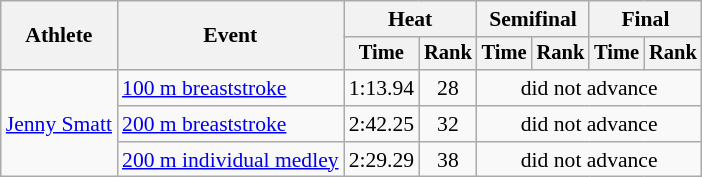<table class=wikitable style="font-size:90%">
<tr>
<th rowspan="2">Athlete</th>
<th rowspan="2">Event</th>
<th colspan="2">Heat</th>
<th colspan="2">Semifinal</th>
<th colspan="2">Final</th>
</tr>
<tr style="font-size:95%">
<th>Time</th>
<th>Rank</th>
<th>Time</th>
<th>Rank</th>
<th>Time</th>
<th>Rank</th>
</tr>
<tr align=center>
<td align=left rowspan=3><a href='#'>Jenny Smatt</a></td>
<td align=left><a href='#'>100 m breaststroke</a></td>
<td>1:13.94</td>
<td>28</td>
<td colspan=4>did not advance</td>
</tr>
<tr align=center>
<td align=left><a href='#'>200 m breaststroke</a></td>
<td>2:42.25</td>
<td>32</td>
<td colspan=4>did not advance</td>
</tr>
<tr align=center>
<td align=left><a href='#'>200 m individual medley</a></td>
<td>2:29.29</td>
<td>38</td>
<td colspan=4>did not advance</td>
</tr>
</table>
